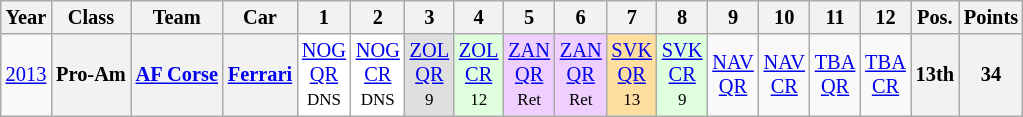<table class="wikitable" border="1" style="text-align:center; font-size:85%;">
<tr>
<th>Year</th>
<th>Class</th>
<th>Team</th>
<th>Car</th>
<th>1</th>
<th>2</th>
<th>3</th>
<th>4</th>
<th>5</th>
<th>6</th>
<th>7</th>
<th>8</th>
<th>9</th>
<th>10</th>
<th>11</th>
<th>12</th>
<th>Pos.</th>
<th>Points</th>
</tr>
<tr>
<td><a href='#'>2013</a></td>
<th nowrap>Pro-Am</th>
<th nowrap><a href='#'>AF Corse</a></th>
<th><a href='#'>Ferrari</a></th>
<td style="background:#FFFFFF;"><a href='#'>NOG<br>QR</a><br><small>DNS<br></small></td>
<td style="background:#FFFFFF;"><a href='#'>NOG<br>CR</a><br><small>DNS<br></small></td>
<td style="background:#DFDFDF;"><a href='#'>ZOL<br>QR</a><br><small>9<br></small></td>
<td style="background:#DFFFDF;"><a href='#'>ZOL<br>CR</a><br><small>12<br></small></td>
<td style="background:#EFCFFF;"><a href='#'>ZAN<br>QR</a><br><small>Ret<br></small></td>
<td style="background:#EFCFFF;"><a href='#'>ZAN<br>QR</a><br><small>Ret<br></small></td>
<td style="background:#FFDF9F;"><a href='#'>SVK<br>QR</a><br><small>13<br></small></td>
<td style="background:#DFFFDF;"><a href='#'>SVK<br>CR</a><br><small>9<br></small></td>
<td><a href='#'>NAV<br>QR</a></td>
<td><a href='#'>NAV<br>CR</a></td>
<td><a href='#'>TBA<br>QR</a></td>
<td><a href='#'>TBA<br>CR</a></td>
<th>13th</th>
<th>34</th>
</tr>
</table>
